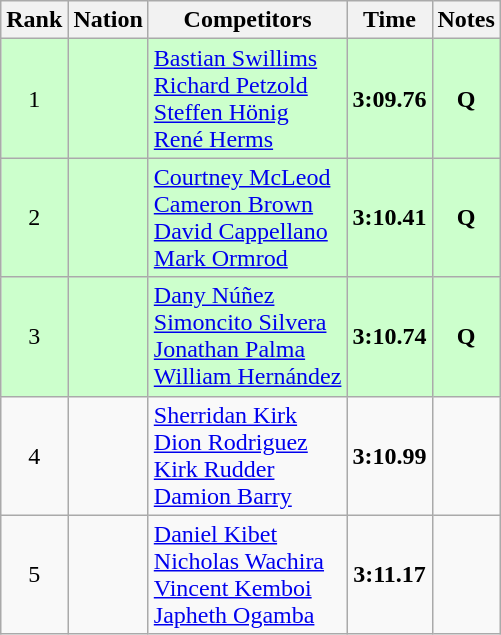<table class="wikitable sortable" style="text-align:center">
<tr>
<th>Rank</th>
<th>Nation</th>
<th>Competitors</th>
<th>Time</th>
<th>Notes</th>
</tr>
<tr bgcolor=ccffcc>
<td>1</td>
<td align=left></td>
<td align=left><a href='#'>Bastian Swillims</a><br><a href='#'>Richard Petzold</a><br><a href='#'>Steffen Hönig</a><br><a href='#'>René Herms</a></td>
<td><strong>3:09.76</strong></td>
<td><strong>Q</strong></td>
</tr>
<tr bgcolor=ccffcc>
<td>2</td>
<td align=left></td>
<td align=left><a href='#'>Courtney McLeod</a><br><a href='#'>Cameron Brown</a><br><a href='#'>David Cappellano</a><br><a href='#'>Mark Ormrod</a></td>
<td><strong>3:10.41</strong></td>
<td><strong>Q</strong></td>
</tr>
<tr bgcolor=ccffcc>
<td>3</td>
<td align=left></td>
<td align=left><a href='#'>Dany Núñez</a><br><a href='#'>Simoncito Silvera</a><br><a href='#'>Jonathan Palma</a><br><a href='#'>William Hernández</a></td>
<td><strong>3:10.74</strong></td>
<td><strong>Q</strong></td>
</tr>
<tr>
<td>4</td>
<td align=left></td>
<td align=left><a href='#'>Sherridan Kirk</a><br><a href='#'>Dion Rodriguez</a><br><a href='#'>Kirk Rudder</a><br><a href='#'>Damion Barry</a></td>
<td><strong>3:10.99</strong></td>
<td></td>
</tr>
<tr>
<td>5</td>
<td align=left></td>
<td align=left><a href='#'>Daniel Kibet</a><br><a href='#'>Nicholas Wachira</a><br><a href='#'>Vincent Kemboi</a><br><a href='#'>Japheth Ogamba</a></td>
<td><strong>3:11.17</strong></td>
<td></td>
</tr>
</table>
